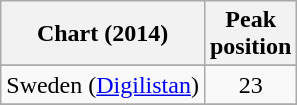<table class="wikitable sortable plainrowheaders">
<tr>
<th scope="col">Chart (2014)</th>
<th scope="col">Peak <br>position</th>
</tr>
<tr>
</tr>
<tr>
</tr>
<tr>
</tr>
<tr>
<td>Sweden (<a href='#'>Digilistan</a>)</td>
<td align="center">23</td>
</tr>
<tr>
</tr>
<tr>
</tr>
</table>
